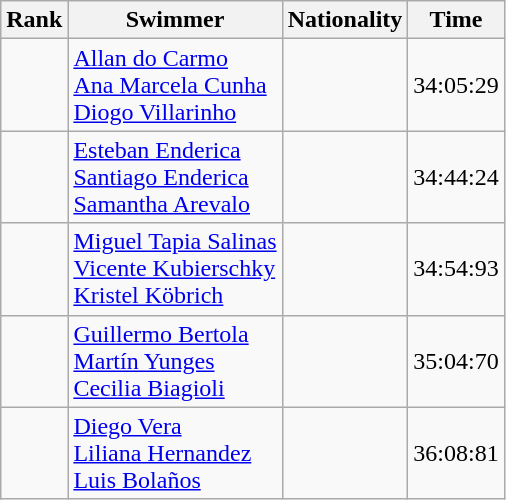<table class="wikitable sortable" border="1" style="text-align:center">
<tr>
<th>Rank</th>
<th>Swimmer</th>
<th>Nationality</th>
<th>Time</th>
</tr>
<tr>
<td></td>
<td align=left><a href='#'>Allan do Carmo</a> <br> <a href='#'>Ana Marcela Cunha</a> <br> <a href='#'>Diogo Villarinho</a></td>
<td align=left></td>
<td>34:05:29</td>
</tr>
<tr>
<td></td>
<td align=left><a href='#'>Esteban Enderica</a> <br> <a href='#'>Santiago Enderica</a> <br> <a href='#'>Samantha Arevalo</a></td>
<td align=left></td>
<td>34:44:24</td>
</tr>
<tr>
<td></td>
<td align=left><a href='#'>Miguel Tapia Salinas</a> <br> <a href='#'>Vicente Kubierschky</a> <br> <a href='#'>Kristel Köbrich</a></td>
<td align=left></td>
<td>34:54:93</td>
</tr>
<tr>
<td></td>
<td align=left><a href='#'>Guillermo Bertola</a> <br> <a href='#'>Martín Yunges</a> <br> <a href='#'>Cecilia Biagioli</a></td>
<td align=left></td>
<td>35:04:70</td>
</tr>
<tr>
<td></td>
<td align=left><a href='#'>Diego Vera</a> <br> <a href='#'>Liliana Hernandez</a> <br> <a href='#'>Luis Bolaños</a></td>
<td align=left></td>
<td>36:08:81</td>
</tr>
</table>
